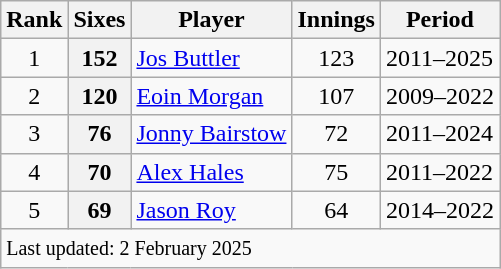<table class="wikitable plainrowheaders" style="text-align:center;">
<tr>
<th scope=col>Rank</th>
<th scope=col>Sixes</th>
<th scope=col>Player</th>
<th scope=col>Innings</th>
<th scope=col>Period</th>
</tr>
<tr>
<td>1</td>
<th scope=row style="text-align:center;">152</th>
<td align=left><a href='#'>Jos Buttler</a></td>
<td>123</td>
<td align=left>2011–2025</td>
</tr>
<tr>
<td>2</td>
<th scope=row style="text-align:center;">120</th>
<td align=left><a href='#'>Eoin Morgan</a></td>
<td>107</td>
<td align=left>2009–2022</td>
</tr>
<tr>
<td>3</td>
<th scope=row style="text-align:center;">76</th>
<td align=left><a href='#'>Jonny Bairstow</a></td>
<td>72</td>
<td align=left>2011–2024</td>
</tr>
<tr>
<td>4</td>
<th scope=row style="text-align:center;">70</th>
<td align=left><a href='#'>Alex Hales</a></td>
<td>75</td>
<td align=left>2011–2022</td>
</tr>
<tr>
<td>5</td>
<th scope=row style="text-align:center;">69</th>
<td align=left><a href='#'>Jason Roy</a></td>
<td>64</td>
<td align=left>2014–2022</td>
</tr>
<tr>
<td align=left colspan=5><small>Last updated: 2 February 2025</small></td>
</tr>
</table>
